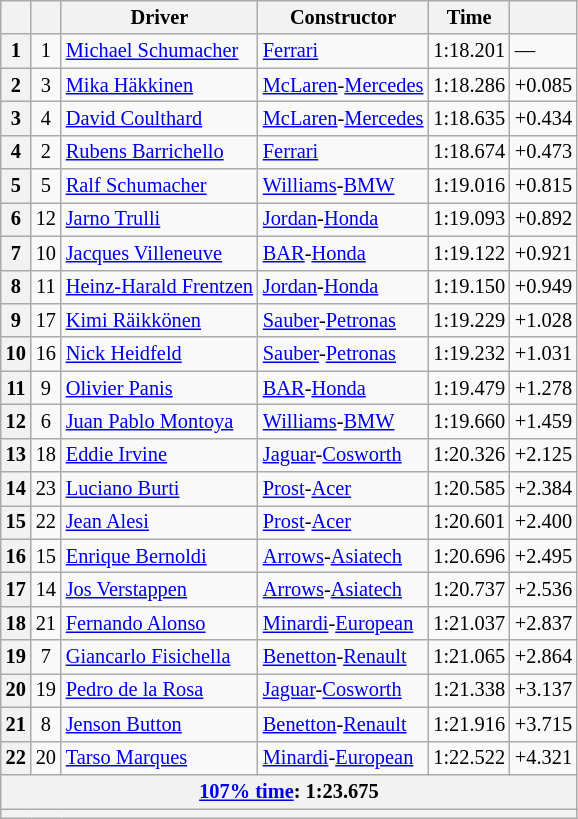<table class="wikitable sortable" style="font-size: 85%;">
<tr>
<th scope="col"></th>
<th scope="col"></th>
<th scope="col">Driver</th>
<th scope="col">Constructor</th>
<th scope="col">Time</th>
<th scope="col"></th>
</tr>
<tr>
<th scope="row">1</th>
<td align="center">1</td>
<td data-sort-value="SCHM"> <a href='#'>Michael Schumacher</a></td>
<td><a href='#'>Ferrari</a></td>
<td>1:18.201</td>
<td>—</td>
</tr>
<tr>
<th scope="row">2</th>
<td align="center">3</td>
<td data-sort-value="HAK"> <a href='#'>Mika Häkkinen</a></td>
<td><a href='#'>McLaren</a>-<a href='#'>Mercedes</a></td>
<td>1:18.286</td>
<td>+0.085</td>
</tr>
<tr>
<th scope="row">3</th>
<td align="center">4</td>
<td data-sort-value="COU"> <a href='#'>David Coulthard</a></td>
<td><a href='#'>McLaren</a>-<a href='#'>Mercedes</a></td>
<td>1:18.635</td>
<td>+0.434</td>
</tr>
<tr>
<th scope="row">4</th>
<td align="center">2</td>
<td data-sort-value="BAR"> <a href='#'>Rubens Barrichello</a></td>
<td><a href='#'>Ferrari</a></td>
<td>1:18.674</td>
<td>+0.473</td>
</tr>
<tr>
<th scope="row">5</th>
<td align="center">5</td>
<td data-sort-value="SCHR"> <a href='#'>Ralf Schumacher</a></td>
<td><a href='#'>Williams</a>-<a href='#'>BMW</a></td>
<td>1:19.016</td>
<td>+0.815</td>
</tr>
<tr>
<th scope="row">6</th>
<td align="center">12</td>
<td data-sort-value="TRU"> <a href='#'>Jarno Trulli</a></td>
<td><a href='#'>Jordan</a>-<a href='#'>Honda</a></td>
<td>1:19.093</td>
<td>+0.892</td>
</tr>
<tr>
<th scope="row">7</th>
<td align="center">10</td>
<td data-sort-value="VIL"> <a href='#'>Jacques Villeneuve</a></td>
<td><a href='#'>BAR</a>-<a href='#'>Honda</a></td>
<td>1:19.122</td>
<td>+0.921</td>
</tr>
<tr>
<th scope="row">8</th>
<td align="center">11</td>
<td data-sort-value="FRE"> <a href='#'>Heinz-Harald Frentzen</a></td>
<td><a href='#'>Jordan</a>-<a href='#'>Honda</a></td>
<td>1:19.150</td>
<td>+0.949</td>
</tr>
<tr>
<th scope="row">9</th>
<td align="center">17</td>
<td data-sort-value="RAI"> <a href='#'>Kimi Räikkönen</a></td>
<td><a href='#'>Sauber</a>-<a href='#'>Petronas</a></td>
<td>1:19.229</td>
<td>+1.028</td>
</tr>
<tr>
<th scope="row">10</th>
<td align="center">16</td>
<td data-sort-value="HEI"> <a href='#'>Nick Heidfeld</a></td>
<td><a href='#'>Sauber</a>-<a href='#'>Petronas</a></td>
<td>1:19.232</td>
<td>+1.031</td>
</tr>
<tr>
<th scope="row">11</th>
<td align="center">9</td>
<td data-sort-value="PAN"> <a href='#'>Olivier Panis</a></td>
<td><a href='#'>BAR</a>-<a href='#'>Honda</a></td>
<td>1:19.479</td>
<td>+1.278</td>
</tr>
<tr>
<th scope="row">12</th>
<td align="center">6</td>
<td data-sort-value="MON"> <a href='#'>Juan Pablo Montoya</a></td>
<td><a href='#'>Williams</a>-<a href='#'>BMW</a></td>
<td>1:19.660</td>
<td>+1.459</td>
</tr>
<tr>
<th scope="row">13</th>
<td align="center">18</td>
<td data-sort-value="IRV"> <a href='#'>Eddie Irvine</a></td>
<td><a href='#'>Jaguar</a>-<a href='#'>Cosworth</a></td>
<td>1:20.326</td>
<td>+2.125</td>
</tr>
<tr>
<th scope="row">14</th>
<td align="center">23</td>
<td data-sort-value="BUR"> <a href='#'>Luciano Burti</a></td>
<td><a href='#'>Prost</a>-<a href='#'>Acer</a></td>
<td>1:20.585</td>
<td>+2.384</td>
</tr>
<tr>
<th scope="row">15</th>
<td align="center">22</td>
<td data-sort-value="ALE"> <a href='#'>Jean Alesi</a></td>
<td><a href='#'>Prost</a>-<a href='#'>Acer</a></td>
<td>1:20.601</td>
<td>+2.400</td>
</tr>
<tr>
<th scope="row">16</th>
<td align="center">15</td>
<td data-sort-value="BER"> <a href='#'>Enrique Bernoldi</a></td>
<td><a href='#'>Arrows</a>-<a href='#'>Asiatech</a></td>
<td>1:20.696</td>
<td>+2.495</td>
</tr>
<tr>
<th scope="row">17</th>
<td align="center">14</td>
<td data-sort-value="VER"> <a href='#'>Jos Verstappen</a></td>
<td><a href='#'>Arrows</a>-<a href='#'>Asiatech</a></td>
<td>1:20.737</td>
<td>+2.536</td>
</tr>
<tr>
<th scope="row">18</th>
<td align="center">21</td>
<td data-sort-value="ALO"> <a href='#'>Fernando Alonso</a></td>
<td><a href='#'>Minardi</a>-<a href='#'>European</a></td>
<td>1:21.037</td>
<td>+2.837</td>
</tr>
<tr>
<th scope="row">19</th>
<td align="center">7</td>
<td data-sort-value="FIS"> <a href='#'>Giancarlo Fisichella</a></td>
<td><a href='#'>Benetton</a>-<a href='#'>Renault</a></td>
<td>1:21.065</td>
<td>+2.864</td>
</tr>
<tr>
<th scope="row">20</th>
<td align="center">19</td>
<td data-sort-value="DLR"> <a href='#'>Pedro de la Rosa</a></td>
<td><a href='#'>Jaguar</a>-<a href='#'>Cosworth</a></td>
<td>1:21.338</td>
<td>+3.137</td>
</tr>
<tr>
<th scope="row">21</th>
<td align="center">8</td>
<td data-sort-value="BUT"> <a href='#'>Jenson Button</a></td>
<td><a href='#'>Benetton</a>-<a href='#'>Renault</a></td>
<td>1:21.916</td>
<td>+3.715</td>
</tr>
<tr>
<th scope="row">22</th>
<td align="center">20</td>
<td data-sort-value="MAR"> <a href='#'>Tarso Marques</a></td>
<td><a href='#'>Minardi</a>-<a href='#'>European</a></td>
<td>1:22.522</td>
<td>+4.321</td>
</tr>
<tr class="sortbottom">
<th colspan=8><a href='#'>107% time</a>: 1:23.675</th>
</tr>
<tr class="sortbottom">
<th colspan="8"></th>
</tr>
</table>
